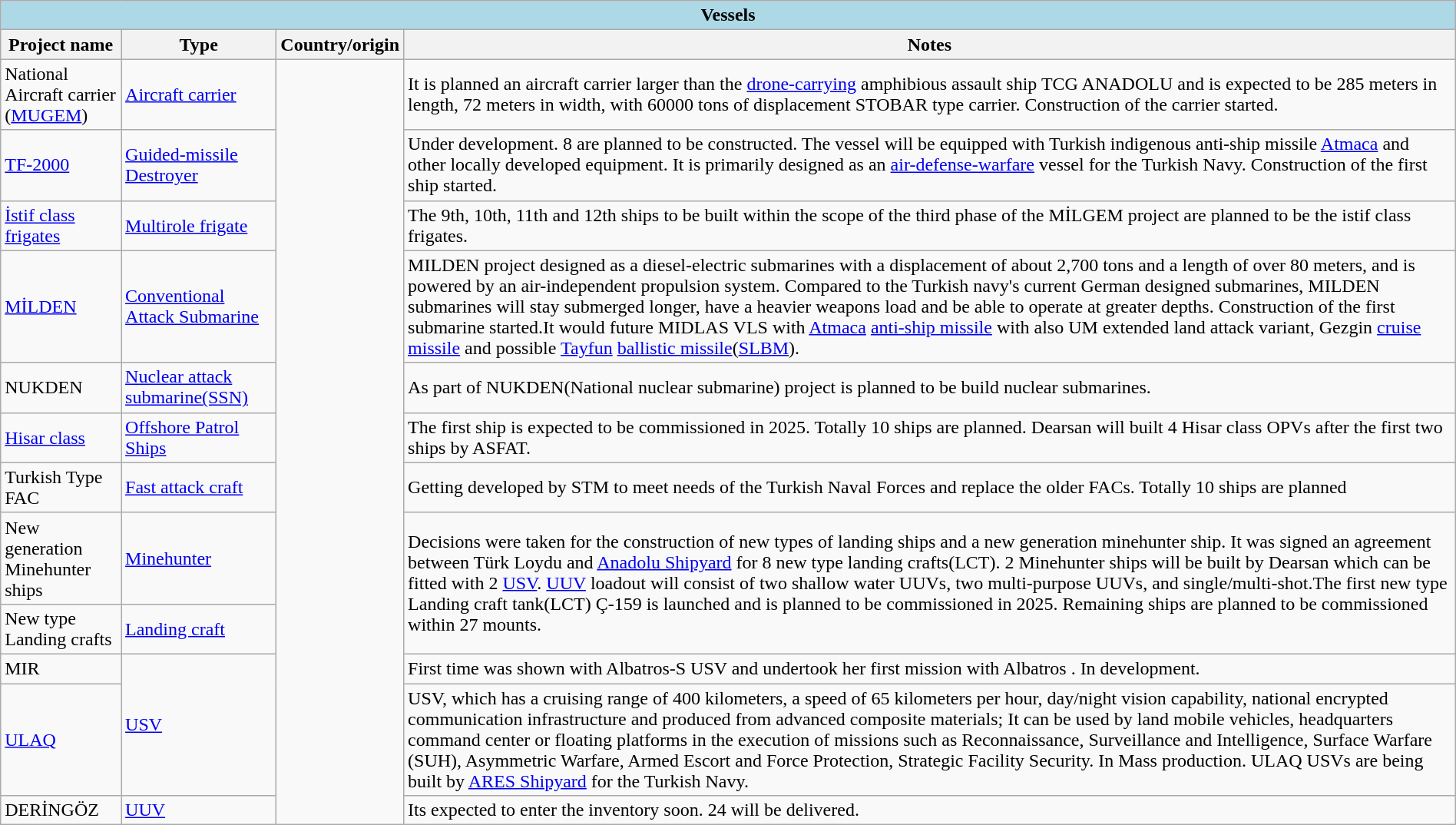<table class="wikitable" style="margin:auto; width:100%;">
<tr>
<th colspan="4" style="background:  Lightblue;">Vessels</th>
</tr>
<tr>
<th>Project name</th>
<th>Type</th>
<th>Country/origin</th>
<th>Notes</th>
</tr>
<tr>
<td>National Aircraft carrier<br>(<a href='#'>MUGEM</a>)</td>
<td><a href='#'>Aircraft carrier</a></td>
<td rowspan="13"></td>
<td>It is planned an aircraft carrier larger than the <a href='#'>drone-carrying</a> amphibious assault ship TCG ANADOLU and is expected to be 285 meters in length, 72 meters in width, with 60000 tons of displacement STOBAR type carrier. Construction of the carrier started.</td>
</tr>
<tr>
<td><a href='#'>TF-2000</a></td>
<td><a href='#'>Guided-missile Destroyer</a></td>
<td>Under development. 8 are planned to be constructed. The vessel will be equipped with Turkish indigenous anti-ship missile <a href='#'>Atmaca</a> and other locally developed equipment. It is primarily designed as an <a href='#'>air-defense-warfare</a> vessel for the Turkish Navy. Construction of the first ship started.</td>
</tr>
<tr>
<td><a href='#'>İstif class frigates</a></td>
<td><a href='#'>Multirole frigate</a></td>
<td>The 9th, 10th, 11th and 12th ships to be built within the scope of the third phase of the MİLGEM project are planned to be the istif class frigates.</td>
</tr>
<tr>
<td><a href='#'>MİLDEN</a></td>
<td><a href='#'>Conventional Attack Submarine</a></td>
<td>MILDEN project designed as a diesel-electric submarines with a displacement of about 2,700 tons and a length of over 80 meters, and is powered by an air-independent propulsion system. Compared to the Turkish navy's current German designed submarines, MILDEN submarines will stay submerged longer, have a heavier weapons load and be able to operate at greater depths. Construction of the first submarine started.It would future MIDLAS VLS with <a href='#'>Atmaca</a> <a href='#'>anti-ship missile</a> with also UM extended land attack variant, Gezgin <a href='#'>cruise missile</a> and possible <a href='#'>Tayfun</a> <a href='#'>ballistic missile</a>(<a href='#'>SLBM</a>).</td>
</tr>
<tr>
<td>NUKDEN</td>
<td><a href='#'>Nuclear attack submarine(SSN)</a></td>
<td>As part of NUKDEN(National nuclear submarine) project is planned to be build nuclear submarines.</td>
</tr>
<tr>
<td><a href='#'>Hisar class</a></td>
<td><a href='#'>Offshore Patrol Ships</a></td>
<td>The first ship is expected to be commissioned in 2025. Totally 10 ships are planned. Dearsan will built 4 Hisar class OPVs after the first two ships by ASFAT.</td>
</tr>
<tr>
<td>Turkish Type FAC</td>
<td><a href='#'>Fast attack craft</a></td>
<td>Getting developed by STM to meet needs of the Turkish Naval Forces and replace the older FACs. Totally 10 ships are planned </td>
</tr>
<tr>
<td>New generation<br>Minehunter ships</td>
<td><a href='#'>Minehunter</a></td>
<td rowspan="2">Decisions were taken for the construction of new types of landing ships and a new generation minehunter ship. It was signed an agreement between Türk Loydu and <a href='#'>Anadolu Shipyard</a> for 8 new type landing crafts(LCT). 2 Minehunter ships will be built by Dearsan which can be fitted with 2 <a href='#'>USV</a>. <a href='#'>UUV</a> loadout will consist of two shallow water UUVs, two multi-purpose UUVs, and single/multi-shot.The first new type Landing craft tank(LCT) Ç-159 is launched and is planned to be commissioned in 2025. Remaining ships are planned to be commissioned within 27 mounts.</td>
</tr>
<tr>
<td>New type<br>Landing crafts</td>
<td><a href='#'>Landing craft</a></td>
</tr>
<tr>
<td>MIR</td>
<td rowspan="2"><a href='#'>USV</a></td>
<td>First time was shown with Albatros-S USV and undertook her first mission with Albatros . In development.</td>
</tr>
<tr>
<td><a href='#'>ULAQ</a></td>
<td>USV, which has a cruising range of 400 kilometers, a speed of 65 kilometers per hour, day/night vision capability, national encrypted communication infrastructure and produced from advanced composite materials; It can be used by land mobile vehicles, headquarters command center or floating platforms in the execution of missions such as Reconnaissance, Surveillance and Intelligence, Surface Warfare (SUH), Asymmetric Warfare, Armed Escort and Force Protection, Strategic Facility Security. In Mass production. ULAQ USVs are being built by <a href='#'>ARES Shipyard</a> for the Turkish Navy.</td>
</tr>
<tr>
<td>DERİNGÖZ</td>
<td><a href='#'>UUV</a></td>
<td>Its expected to enter the inventory soon. 24 will be delivered.</td>
</tr>
</table>
